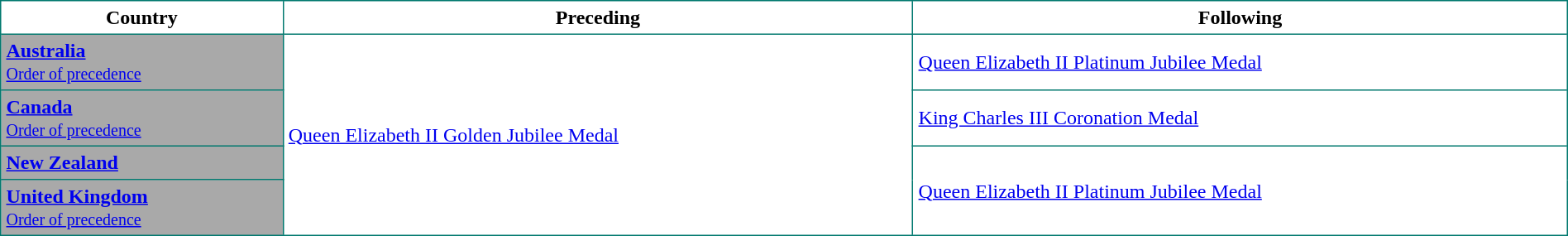<table border="2" cellpadding="4" cellspacing="0" style="margin: 1em 1em 1em 0; background:white; border: 1px #01796F solid; border-collapse: collapse; width:100%">
<tr bgcolor="white">
<td align="center"><strong>Country</strong></td>
<td align="center"><strong>Preceding</strong></td>
<td align="center"><strong>Following</strong></td>
</tr>
<tr>
<td bgcolor="#A9A9A9"> <strong><a href='#'><span>Australia</span></a></strong><br><small><a href='#'><span>Order of precedence</span></a></small></td>
<td rowspan=4><a href='#'>Queen Elizabeth II Golden Jubilee Medal</a></td>
<td><a href='#'>Queen Elizabeth II Platinum Jubilee Medal</a></td>
</tr>
<tr>
<td bgcolor="#A9A9A9"> <strong><a href='#'><span>Canada</span></a></strong><br><small><a href='#'><span>Order of precedence</span></a></small></td>
<td><a href='#'>King Charles III Coronation Medal</a></td>
</tr>
<tr>
<td bgcolor="#A9A9A9"> <strong><a href='#'><span>New Zealand</span></a></strong></td>
<td rowspan="2"><a href='#'>Queen Elizabeth II Platinum Jubilee Medal</a></td>
</tr>
<tr>
<td bgcolor="#A9A9A9"> <strong><a href='#'><span>United Kingdom</span></a></strong><br><small><a href='#'><span>Order of precedence</span></a></small></td>
</tr>
</table>
